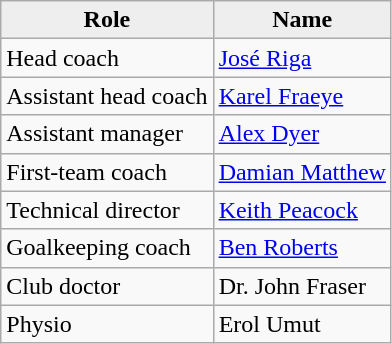<table class="wikitable">
<tr>
<th style="background:#eee;">Role</th>
<th ! style="background:#eee;">Name</th>
</tr>
<tr>
<td>Head coach</td>
<td> <a href='#'>José Riga</a></td>
</tr>
<tr>
<td>Assistant head coach</td>
<td> <a href='#'>Karel Fraeye</a></td>
</tr>
<tr>
<td>Assistant manager</td>
<td> <a href='#'>Alex Dyer</a></td>
</tr>
<tr>
<td>First-team coach</td>
<td> <a href='#'>Damian Matthew</a></td>
</tr>
<tr>
<td>Technical director</td>
<td> <a href='#'>Keith Peacock</a></td>
</tr>
<tr>
<td>Goalkeeping coach</td>
<td> <a href='#'>Ben Roberts</a></td>
</tr>
<tr>
<td>Club doctor</td>
<td> Dr. John Fraser</td>
</tr>
<tr>
<td>Physio</td>
<td> Erol Umut</td>
</tr>
</table>
